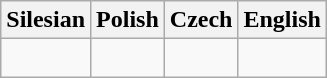<table class="wikitable">
<tr>
<th>Silesian</th>
<th>Polish</th>
<th>Czech</th>
<th>English</th>
</tr>
<tr>
<td><br></td>
<td><br></td>
<td><br></td>
<td><br></td>
</tr>
</table>
